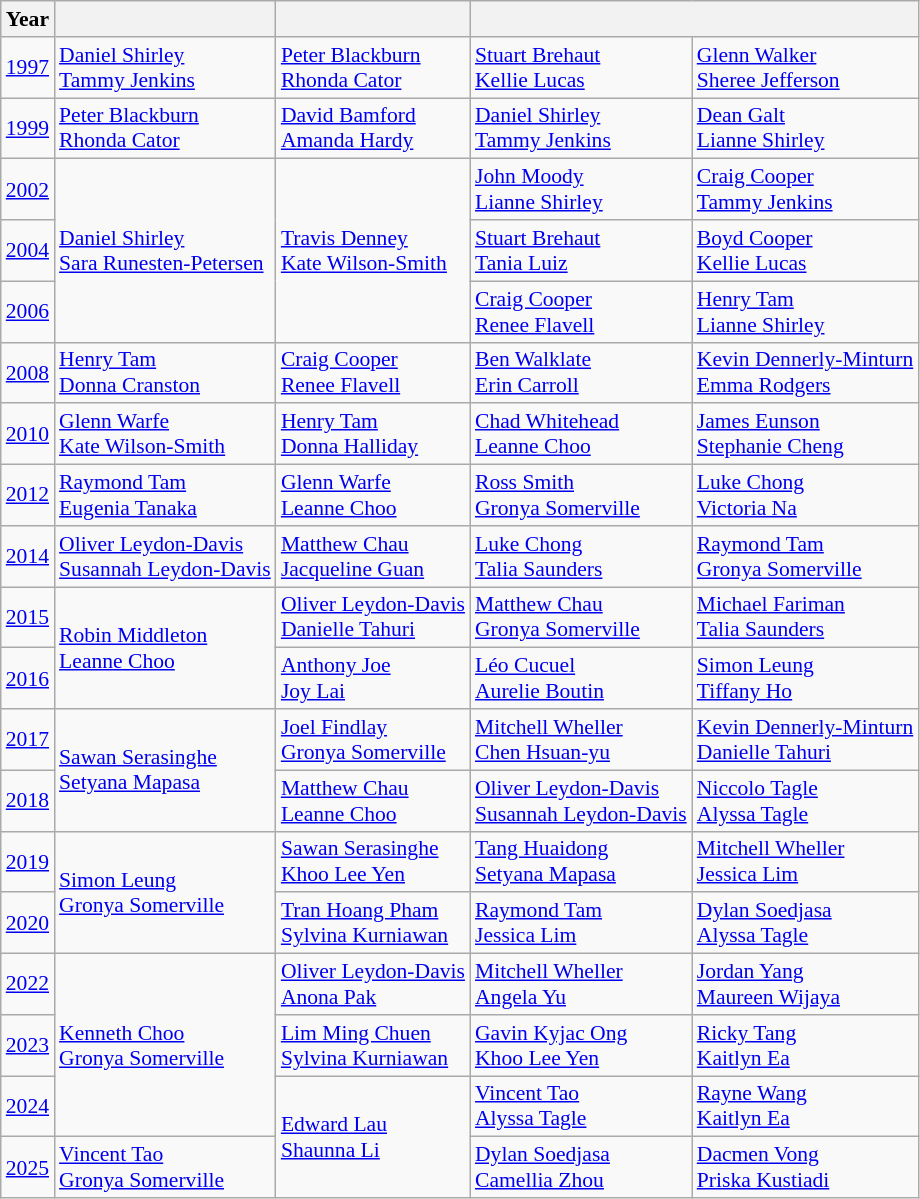<table class=wikitable style="font-size:90%;">
<tr>
<th>Year</th>
<th></th>
<th></th>
<th colspan=2></th>
</tr>
<tr>
<td><a href='#'>1997</a></td>
<td> <a href='#'>Daniel Shirley</a><br> <a href='#'>Tammy Jenkins</a></td>
<td> <a href='#'>Peter Blackburn</a><br> <a href='#'>Rhonda Cator</a></td>
<td> <a href='#'>Stuart Brehaut</a><br> <a href='#'>Kellie Lucas</a></td>
<td> <a href='#'>Glenn Walker</a><br> <a href='#'>Sheree Jefferson</a></td>
</tr>
<tr>
<td><a href='#'>1999</a></td>
<td> <a href='#'>Peter Blackburn</a><br> <a href='#'>Rhonda Cator</a></td>
<td> <a href='#'>David Bamford</a><br> <a href='#'>Amanda Hardy</a></td>
<td> <a href='#'>Daniel Shirley</a><br> <a href='#'>Tammy Jenkins</a></td>
<td> <a href='#'>Dean Galt</a><br> <a href='#'>Lianne Shirley</a></td>
</tr>
<tr>
<td><a href='#'>2002</a></td>
<td rowspan="3"> <a href='#'>Daniel Shirley</a><br> <a href='#'>Sara Runesten-Petersen</a></td>
<td rowspan="3"> <a href='#'>Travis Denney</a><br> <a href='#'>Kate Wilson-Smith</a></td>
<td> <a href='#'>John Moody</a><br> <a href='#'>Lianne Shirley</a></td>
<td> <a href='#'>Craig Cooper</a><br> <a href='#'>Tammy Jenkins</a></td>
</tr>
<tr>
<td><a href='#'>2004</a></td>
<td> <a href='#'>Stuart Brehaut</a><br> <a href='#'>Tania Luiz</a></td>
<td> <a href='#'>Boyd Cooper</a><br> <a href='#'>Kellie Lucas</a></td>
</tr>
<tr>
<td><a href='#'>2006</a></td>
<td> <a href='#'>Craig Cooper</a><br> <a href='#'>Renee Flavell</a></td>
<td> <a href='#'>Henry Tam</a><br> <a href='#'>Lianne Shirley</a></td>
</tr>
<tr>
<td><a href='#'>2008</a></td>
<td> <a href='#'>Henry Tam</a><br> <a href='#'>Donna Cranston</a></td>
<td> <a href='#'>Craig Cooper</a><br> <a href='#'>Renee Flavell</a></td>
<td> <a href='#'>Ben Walklate</a><br> <a href='#'>Erin Carroll</a></td>
<td> <a href='#'>Kevin Dennerly-Minturn</a><br> <a href='#'>Emma Rodgers</a></td>
</tr>
<tr>
<td><a href='#'>2010</a></td>
<td> <a href='#'>Glenn Warfe</a><br> <a href='#'>Kate Wilson-Smith</a></td>
<td> <a href='#'>Henry Tam</a><br> <a href='#'>Donna Halliday</a></td>
<td> <a href='#'>Chad Whitehead</a><br> <a href='#'>Leanne Choo</a></td>
<td> <a href='#'>James Eunson</a><br> <a href='#'>Stephanie Cheng</a></td>
</tr>
<tr>
<td><a href='#'>2012</a></td>
<td> <a href='#'>Raymond Tam</a><br> <a href='#'>Eugenia Tanaka</a></td>
<td> <a href='#'>Glenn Warfe</a><br> <a href='#'>Leanne Choo</a></td>
<td> <a href='#'>Ross Smith</a><br> <a href='#'>Gronya Somerville</a></td>
<td> <a href='#'>Luke Chong</a><br> <a href='#'>Victoria Na</a></td>
</tr>
<tr>
<td><a href='#'>2014</a></td>
<td> <a href='#'>Oliver Leydon-Davis</a><br> <a href='#'>Susannah Leydon-Davis</a></td>
<td> <a href='#'>Matthew Chau</a><br> <a href='#'>Jacqueline Guan</a></td>
<td> <a href='#'>Luke Chong</a><br> <a href='#'>Talia Saunders</a></td>
<td> <a href='#'>Raymond Tam</a><br> <a href='#'>Gronya Somerville</a></td>
</tr>
<tr>
<td><a href='#'>2015</a></td>
<td rowspan="2"> <a href='#'>Robin Middleton</a><br> <a href='#'>Leanne Choo</a></td>
<td> <a href='#'>Oliver Leydon-Davis</a><br> <a href='#'>Danielle Tahuri</a></td>
<td> <a href='#'>Matthew Chau</a><br> <a href='#'>Gronya Somerville</a></td>
<td> <a href='#'>Michael Fariman</a><br> <a href='#'>Talia Saunders</a></td>
</tr>
<tr>
<td><a href='#'>2016</a></td>
<td> <a href='#'>Anthony Joe</a><br> <a href='#'>Joy Lai</a></td>
<td> <a href='#'>Léo Cucuel</a><br> <a href='#'>Aurelie Boutin</a></td>
<td> <a href='#'>Simon Leung</a><br> <a href='#'>Tiffany Ho</a></td>
</tr>
<tr>
<td><a href='#'>2017</a></td>
<td rowspan="2"> <a href='#'>Sawan Serasinghe</a><br> <a href='#'>Setyana Mapasa</a></td>
<td> <a href='#'>Joel Findlay</a><br> <a href='#'>Gronya Somerville</a></td>
<td> <a href='#'>Mitchell Wheller</a><br> <a href='#'>Chen Hsuan-yu</a></td>
<td> <a href='#'>Kevin Dennerly-Minturn</a><br> <a href='#'>Danielle Tahuri</a></td>
</tr>
<tr>
<td><a href='#'>2018</a></td>
<td> <a href='#'>Matthew Chau</a><br> <a href='#'>Leanne Choo</a></td>
<td> <a href='#'>Oliver Leydon-Davis</a><br> <a href='#'>Susannah Leydon-Davis</a></td>
<td> <a href='#'>Niccolo Tagle</a><br> <a href='#'>Alyssa Tagle</a></td>
</tr>
<tr>
<td><a href='#'>2019</a></td>
<td rowspan="2"> <a href='#'>Simon Leung</a><br> <a href='#'>Gronya Somerville</a></td>
<td> <a href='#'>Sawan Serasinghe</a><br> <a href='#'>Khoo Lee Yen</a></td>
<td> <a href='#'>Tang Huaidong</a><br> <a href='#'>Setyana Mapasa</a></td>
<td> <a href='#'>Mitchell Wheller</a><br> <a href='#'>Jessica Lim</a></td>
</tr>
<tr>
<td><a href='#'>2020</a></td>
<td> <a href='#'>Tran Hoang Pham</a><br> <a href='#'>Sylvina Kurniawan</a></td>
<td> <a href='#'>Raymond Tam</a><br> <a href='#'>Jessica Lim</a></td>
<td> <a href='#'>Dylan Soedjasa</a><br> <a href='#'>Alyssa Tagle</a></td>
</tr>
<tr>
<td><a href='#'>2022</a></td>
<td rowspan="3"> <a href='#'>Kenneth Choo</a><br> <a href='#'>Gronya Somerville</a></td>
<td> <a href='#'>Oliver Leydon-Davis</a><br> <a href='#'>Anona Pak</a></td>
<td> <a href='#'>Mitchell Wheller</a><br> <a href='#'>Angela Yu</a></td>
<td> <a href='#'>Jordan Yang</a><br> <a href='#'>Maureen Wijaya</a></td>
</tr>
<tr>
<td><a href='#'>2023</a></td>
<td> <a href='#'>Lim Ming Chuen</a><br> <a href='#'>Sylvina Kurniawan</a></td>
<td> <a href='#'>Gavin Kyjac Ong</a><br> <a href='#'>Khoo Lee Yen</a></td>
<td> <a href='#'>Ricky Tang</a><br> <a href='#'>Kaitlyn Ea</a></td>
</tr>
<tr>
<td><a href='#'>2024</a></td>
<td rowspan="2"> <a href='#'>Edward Lau</a><br> <a href='#'>Shaunna Li</a></td>
<td> <a href='#'>Vincent Tao</a><br> <a href='#'>Alyssa Tagle</a></td>
<td> <a href='#'>Rayne Wang</a><br> <a href='#'>Kaitlyn Ea</a></td>
</tr>
<tr>
<td><a href='#'>2025</a></td>
<td> <a href='#'>Vincent Tao</a><br> <a href='#'>Gronya Somerville</a></td>
<td> <a href='#'>Dylan Soedjasa</a><br> <a href='#'>Camellia Zhou</a></td>
<td> <a href='#'>Dacmen Vong</a><br> <a href='#'>Priska Kustiadi</a></td>
</tr>
</table>
